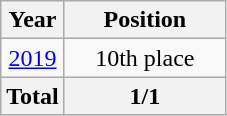<table class="wikitable" style="text-align: center;">
<tr>
<th>Year</th>
<th width="100">Position</th>
</tr>
<tr>
<td> <a href='#'>2019</a></td>
<td>10th place</td>
</tr>
<tr>
<th>Total</th>
<th>1/1</th>
</tr>
</table>
